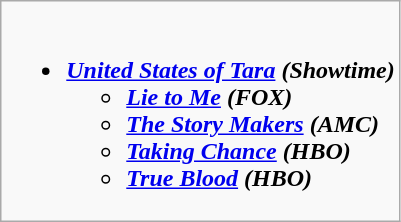<table class="wikitable">
<tr>
<td style="vertical-align:top;"><br><ul><li><strong><em><a href='#'>United States of Tara</a><em> (Showtime)<strong><ul><li></em><a href='#'>Lie to Me</a><em> (FOX)</li><li></em><a href='#'>The Story Makers</a><em> (AMC)</li><li></em><a href='#'>Taking Chance</a><em> (HBO)</li><li></em><a href='#'>True Blood</a><em> (HBO)</li></ul></li></ul></td>
</tr>
</table>
